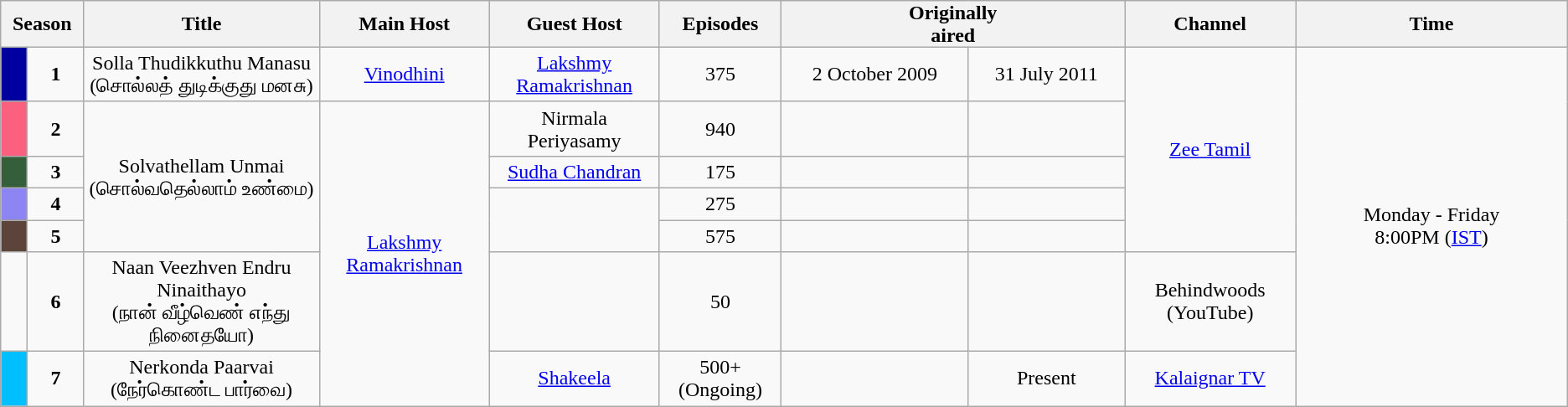<table class="wikitable plainrowheaders" style="text-align:center;">
<tr>
<th colspan="2" style="padding:0 9px;">Season</th>
<th>Title</th>
<th colspan="1" style="padding:0 9px;">Main Host</th>
<th>Guest Host</th>
<th style="padding:0 9px;">Episodes</th>
<th style="padding:0 90px;" colspan="2">Originally aired</th>
<th>Channel</th>
<th style="padding:0 90px;">Time</th>
</tr>
<tr>
<td style="background:#0000A0;"></td>
<td><strong>1</strong></td>
<td>Solla Thudikkuthu Manasu<br>(சொல்லத் துடிக்குது மனசு)</td>
<td><a href='#'>Vinodhini</a></td>
<td><a href='#'>Lakshmy Ramakrishnan</a></td>
<td>375</td>
<td>2 October 2009</td>
<td>31 July 2011</td>
<td rowspan="5"><a href='#'>Zee Tamil</a></td>
<td rowspan="7">Monday - Friday <br> 8:00PM (<a href='#'>IST</a>)</td>
</tr>
<tr>
<td scope="row" style="background:#FB607F;"></td>
<td><strong>2</strong></td>
<td rowspan="4">Solvathellam Unmai<br>(சொல்வதெல்லாம் உண்மை)</td>
<td rowspan="6"><a href='#'>Lakshmy Ramakrishnan</a></td>
<td>Nirmala Periyasamy</td>
<td>940</td>
<td></td>
<td></td>
</tr>
<tr>
<td scope="row" style="background:#355E3B; color:#100;"></td>
<td><strong>3</strong></td>
<td><a href='#'>Sudha Chandran</a></td>
<td>175</td>
<td></td>
<td></td>
</tr>
<tr>
<td scope="row" style="background:#8d85f2; color:#100;"></td>
<td><strong>4</strong></td>
<td rowspan="2"></td>
<td>275</td>
<td></td>
<td></td>
</tr>
<tr>
<td scope="row" style="background:#5C443A; color:#100;"></td>
<td><strong>5</strong></td>
<td>575</td>
<td></td>
<td></td>
</tr>
<tr>
<td scope="row" style="background:#0BFFGF; color:#100;"></td>
<td><strong>6</strong></td>
<td>Naan Veezhven Endru Ninaithayo<br>(நான் வீழ்வெண் எந்து நினைதயோ)</td>
<td></td>
<td>50</td>
<td></td>
<td></td>
<td>Behindwoods (YouTube)</td>
</tr>
<tr>
<td scope="row" style="background:#00BFFF; color:#100;"></td>
<td><strong>7</strong></td>
<td>Nerkonda Paarvai<br>(நேர்கொண்ட பார்வை)</td>
<td><a href='#'>Shakeela</a></td>
<td>500+ (Ongoing)</td>
<td></td>
<td>Present</td>
<td><a href='#'>Kalaignar TV</a></td>
</tr>
</table>
